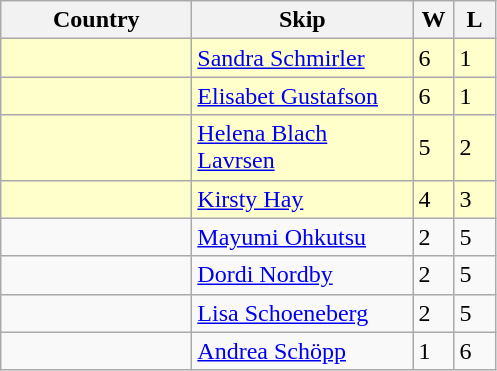<table class="wikitable">
<tr>
<th bgcolor="#efefef" width="120">Country</th>
<th bgcolor="#efefef" width="140">Skip</th>
<th bgcolor="#efefef" width="20">W</th>
<th bgcolor="#efefef" width="20">L</th>
</tr>
<tr bgcolor="#ffffcc">
<td></td>
<td><a href='#'>Sandra Schmirler</a></td>
<td>6</td>
<td>1</td>
</tr>
<tr bgcolor="#ffffcc">
<td></td>
<td><a href='#'>Elisabet Gustafson</a></td>
<td>6</td>
<td>1</td>
</tr>
<tr bgcolor="#ffffcc">
<td></td>
<td><a href='#'>Helena Blach Lavrsen</a></td>
<td>5</td>
<td>2</td>
</tr>
<tr bgcolor="#ffffcc">
<td></td>
<td><a href='#'>Kirsty Hay</a></td>
<td>4</td>
<td>3</td>
</tr>
<tr>
<td></td>
<td><a href='#'>Mayumi Ohkutsu</a></td>
<td>2</td>
<td>5</td>
</tr>
<tr>
<td></td>
<td><a href='#'>Dordi Nordby</a></td>
<td>2</td>
<td>5</td>
</tr>
<tr>
<td></td>
<td><a href='#'>Lisa Schoeneberg</a></td>
<td>2</td>
<td>5</td>
</tr>
<tr>
<td></td>
<td><a href='#'>Andrea Schöpp</a></td>
<td>1</td>
<td>6</td>
</tr>
</table>
